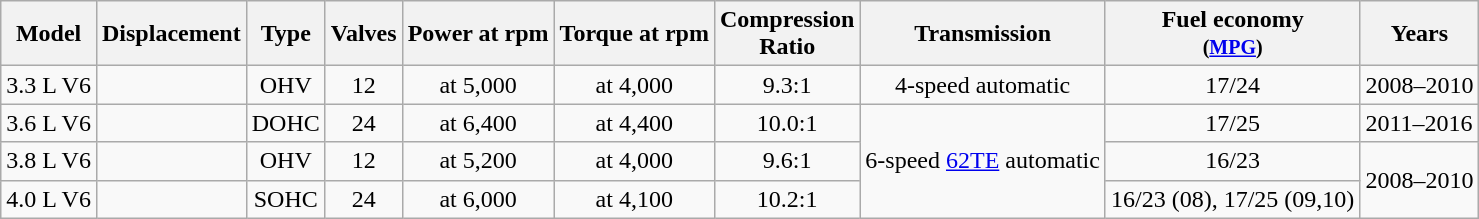<table class="wikitable">
<tr>
<th style="text-align:center;">Model</th>
<th style="text-align:center;">Displacement</th>
<th style="text-align:center;">Type</th>
<th style="text-align:center;">Valves</th>
<th style="text-align:center;">Power at rpm</th>
<th style="text-align:center;">Torque at rpm</th>
<th style="text-align:center;">Compression<br>Ratio</th>
<th style="text-align:center;">Transmission</th>
<th style="text-align:center;">Fuel economy <br> <small>(<a href='#'>MPG</a>)</small></th>
<th style="text-align:center;">Years</th>
</tr>
<tr>
<td style="text-align:center;">3.3 L V6</td>
<td style="text-align:center;"></td>
<td style="text-align:center;">OHV</td>
<td style="text-align:center;">12</td>
<td style="text-align:center;"> at 5,000</td>
<td style="text-align:center;"> at 4,000</td>
<td style="text-align:center;">9.3:1</td>
<td style="text-align:center;">4-speed automatic</td>
<td style="text-align:center;">17/24</td>
<td>2008–2010</td>
</tr>
<tr>
<td style="text-align:center;">3.6 L V6</td>
<td style="text-align:center;"></td>
<td style="text-align:center;">DOHC</td>
<td style="text-align:center;">24</td>
<td style="text-align:center;"> at 6,400</td>
<td style="text-align:center;"> at 4,400</td>
<td style="text-align:center;">10.0:1</td>
<td rowspan="3" style="text-align:center;">6-speed <a href='#'>62TE</a> automatic</td>
<td style="text-align:center;">17/25</td>
<td>2011–2016</td>
</tr>
<tr>
<td style="text-align:center;">3.8 L V6</td>
<td style="text-align:center;"></td>
<td style="text-align:center;">OHV</td>
<td style="text-align:center;">12</td>
<td style="text-align:center;"> at 5,200</td>
<td style="text-align:center;"> at 4,000</td>
<td style="text-align:center;">9.6:1</td>
<td style="text-align:center;">16/23</td>
<td rowspan=2>2008–2010</td>
</tr>
<tr>
<td style="text-align:center;">4.0 L V6</td>
<td style="text-align:center;"></td>
<td style="text-align:center;">SOHC</td>
<td style="text-align:center;">24</td>
<td style="text-align:center;"> at 6,000</td>
<td style="text-align:center;"> at 4,100</td>
<td style="text-align:center;">10.2:1</td>
<td style="text-align:center;">16/23 (08), 17/25 (09,10)</td>
</tr>
</table>
